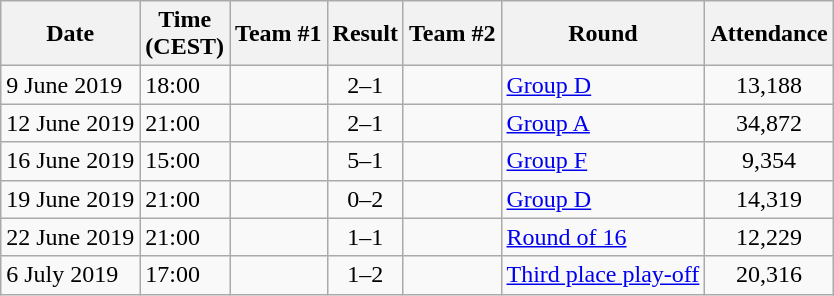<table class="wikitable sortable">
<tr>
<th>Date</th>
<th>Time<br>(CEST)</th>
<th>Team #1</th>
<th>Result</th>
<th>Team #2</th>
<th>Round</th>
<th>Attendance</th>
</tr>
<tr>
<td>9 June 2019</td>
<td>18:00</td>
<td></td>
<td style="text-align:center;">2–1</td>
<td></td>
<td><a href='#'>Group D</a></td>
<td style="text-align:center;">13,188</td>
</tr>
<tr>
<td>12 June 2019</td>
<td>21:00</td>
<td></td>
<td style="text-align:center;">2–1</td>
<td></td>
<td><a href='#'>Group A</a></td>
<td style="text-align:center;">34,872</td>
</tr>
<tr>
<td>16 June 2019</td>
<td>15:00</td>
<td></td>
<td style="text-align:center;">5–1</td>
<td></td>
<td><a href='#'>Group F</a></td>
<td style="text-align:center;">9,354</td>
</tr>
<tr>
<td>19 June 2019</td>
<td>21:00</td>
<td></td>
<td style="text-align:center;">0–2</td>
<td></td>
<td><a href='#'>Group D</a></td>
<td style="text-align:center;">14,319</td>
</tr>
<tr>
<td>22 June 2019</td>
<td>21:00</td>
<td></td>
<td style="text-align:center;">1–1<br><small></small></td>
<td></td>
<td><a href='#'>Round of 16</a></td>
<td style="text-align:center;">12,229</td>
</tr>
<tr>
<td>6 July 2019</td>
<td>17:00</td>
<td></td>
<td style="text-align:center;">1–2</td>
<td></td>
<td><a href='#'>Third place play-off</a></td>
<td style="text-align:center;">20,316</td>
</tr>
</table>
